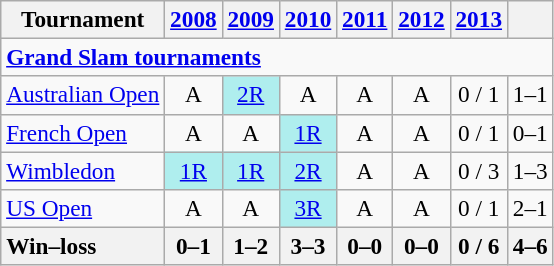<table class=wikitable style=text-align:center;font-size:97%>
<tr>
<th>Tournament</th>
<th><a href='#'>2008</a></th>
<th><a href='#'>2009</a></th>
<th><a href='#'>2010</a></th>
<th><a href='#'>2011</a></th>
<th><a href='#'>2012</a></th>
<th><a href='#'>2013</a></th>
<th></th>
</tr>
<tr>
<td colspan=9 align=left><a href='#'><strong>Grand Slam tournaments</strong></a></td>
</tr>
<tr>
<td align=left><a href='#'>Australian Open</a></td>
<td>A</td>
<td bgcolor=afeeee><a href='#'>2R</a></td>
<td>A</td>
<td>A</td>
<td>A</td>
<td>0 / 1</td>
<td>1–1</td>
</tr>
<tr>
<td align=left><a href='#'>French Open</a></td>
<td>A</td>
<td>A</td>
<td bgcolor=afeeee><a href='#'>1R</a></td>
<td>A</td>
<td>A</td>
<td>0 / 1</td>
<td>0–1</td>
</tr>
<tr>
<td align=left><a href='#'>Wimbledon</a></td>
<td bgcolor=afeeee><a href='#'>1R</a></td>
<td bgcolor=afeeee><a href='#'>1R</a></td>
<td bgcolor=afeeee><a href='#'>2R</a></td>
<td>A</td>
<td>A</td>
<td>0 / 3</td>
<td>1–3</td>
</tr>
<tr>
<td align=left><a href='#'>US Open</a></td>
<td>A</td>
<td>A</td>
<td bgcolor=afeeee><a href='#'>3R</a></td>
<td>A</td>
<td>A</td>
<td>0 / 1</td>
<td>2–1</td>
</tr>
<tr>
<th style=text-align:left>Win–loss</th>
<th>0–1</th>
<th>1–2</th>
<th>3–3</th>
<th>0–0</th>
<th>0–0</th>
<th>0 / 6</th>
<th>4–6</th>
</tr>
</table>
